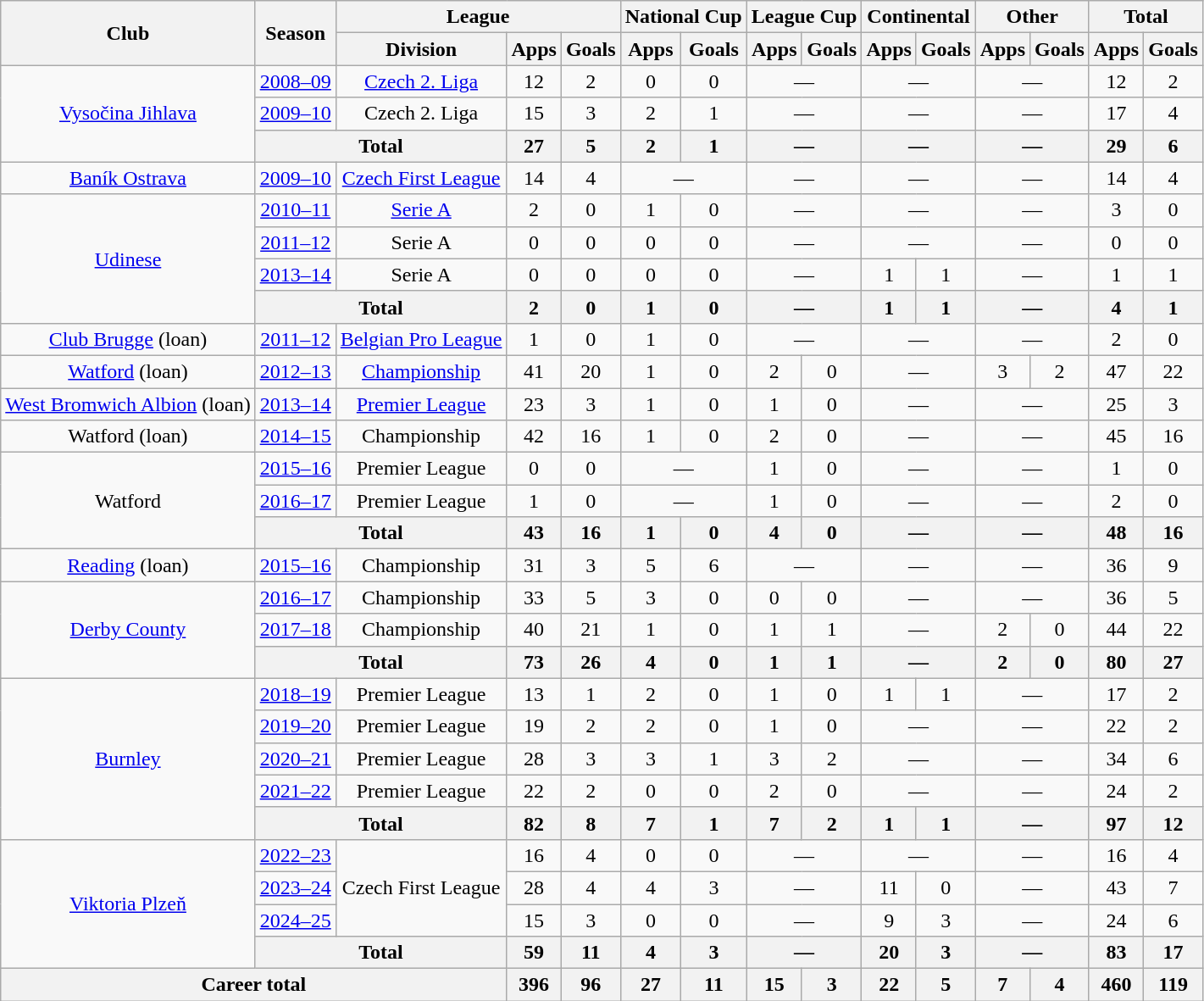<table class=wikitable style="text-align: center;">
<tr>
<th rowspan=2>Club</th>
<th rowspan=2>Season</th>
<th colspan=3>League</th>
<th colspan=2>National Cup</th>
<th colspan=2>League Cup</th>
<th colspan="2">Continental</th>
<th colspan="2">Other</th>
<th colspan="2">Total</th>
</tr>
<tr>
<th>Division</th>
<th>Apps</th>
<th>Goals</th>
<th>Apps</th>
<th>Goals</th>
<th>Apps</th>
<th>Goals</th>
<th>Apps</th>
<th>Goals</th>
<th>Apps</th>
<th>Goals</th>
<th>Apps</th>
<th>Goals</th>
</tr>
<tr>
<td rowspan="3"><a href='#'>Vysočina Jihlava</a></td>
<td><a href='#'>2008–09</a></td>
<td><a href='#'>Czech 2. Liga</a></td>
<td>12</td>
<td>2</td>
<td>0</td>
<td>0</td>
<td colspan="2">—</td>
<td colspan="2">—</td>
<td colspan="2">—</td>
<td>12</td>
<td>2</td>
</tr>
<tr>
<td><a href='#'>2009–10</a></td>
<td>Czech 2. Liga</td>
<td>15</td>
<td>3</td>
<td>2</td>
<td>1</td>
<td colspan="2">—</td>
<td colspan="2">—</td>
<td colspan="2">—</td>
<td>17</td>
<td>4</td>
</tr>
<tr>
<th colspan="2">Total</th>
<th>27</th>
<th>5</th>
<th>2</th>
<th>1</th>
<th colspan="2">—</th>
<th colspan="2">—</th>
<th colspan="2">—</th>
<th>29</th>
<th>6</th>
</tr>
<tr>
<td rowspan="1"><a href='#'>Baník Ostrava</a></td>
<td><a href='#'>2009–10</a></td>
<td><a href='#'>Czech First League</a></td>
<td>14</td>
<td>4</td>
<td colspan="2">—</td>
<td colspan="2">—</td>
<td colspan="2">—</td>
<td colspan="2">—</td>
<td>14</td>
<td>4</td>
</tr>
<tr>
<td rowspan="4"><a href='#'>Udinese</a></td>
<td><a href='#'>2010–11</a></td>
<td><a href='#'>Serie A</a></td>
<td>2</td>
<td>0</td>
<td>1</td>
<td>0</td>
<td colspan="2">—</td>
<td colspan="2">—</td>
<td colspan="2">—</td>
<td>3</td>
<td>0</td>
</tr>
<tr>
<td><a href='#'>2011–12</a></td>
<td>Serie A</td>
<td>0</td>
<td>0</td>
<td>0</td>
<td>0</td>
<td colspan="2">—</td>
<td colspan="2">—</td>
<td colspan="2">—</td>
<td>0</td>
<td>0</td>
</tr>
<tr>
<td><a href='#'>2013–14</a></td>
<td>Serie A</td>
<td>0</td>
<td>0</td>
<td>0</td>
<td>0</td>
<td colspan="2">—</td>
<td>1</td>
<td>1</td>
<td colspan="2">—</td>
<td>1</td>
<td>1</td>
</tr>
<tr>
<th colspan="2">Total</th>
<th>2</th>
<th>0</th>
<th>1</th>
<th>0</th>
<th colspan="2">—</th>
<th>1</th>
<th>1</th>
<th colspan="2">—</th>
<th>4</th>
<th>1</th>
</tr>
<tr>
<td rowspan="1"><a href='#'>Club Brugge</a> (loan)</td>
<td><a href='#'>2011–12</a></td>
<td><a href='#'>Belgian Pro League</a></td>
<td>1</td>
<td>0</td>
<td>1</td>
<td>0</td>
<td colspan="2">—</td>
<td colspan="2">—</td>
<td colspan="2">—</td>
<td>2</td>
<td>0</td>
</tr>
<tr>
<td><a href='#'>Watford</a> (loan)</td>
<td><a href='#'>2012–13</a></td>
<td><a href='#'>Championship</a></td>
<td>41</td>
<td>20</td>
<td>1</td>
<td>0</td>
<td>2</td>
<td>0</td>
<td colspan="2">—</td>
<td>3</td>
<td>2</td>
<td>47</td>
<td>22</td>
</tr>
<tr>
<td><a href='#'>West Bromwich Albion</a> (loan)</td>
<td><a href='#'>2013–14</a></td>
<td><a href='#'>Premier League</a></td>
<td>23</td>
<td>3</td>
<td>1</td>
<td>0</td>
<td>1</td>
<td>0</td>
<td colspan="2">—</td>
<td colspan="2">—</td>
<td>25</td>
<td>3</td>
</tr>
<tr>
<td>Watford (loan)</td>
<td><a href='#'>2014–15</a></td>
<td>Championship</td>
<td>42</td>
<td>16</td>
<td>1</td>
<td>0</td>
<td>2</td>
<td>0</td>
<td colspan="2">—</td>
<td colspan="2">—</td>
<td>45</td>
<td>16</td>
</tr>
<tr>
<td rowspan="3">Watford</td>
<td><a href='#'>2015–16</a></td>
<td>Premier League</td>
<td>0</td>
<td>0</td>
<td colspan="2">—</td>
<td>1</td>
<td>0</td>
<td colspan="2">—</td>
<td colspan="2">—</td>
<td>1</td>
<td>0</td>
</tr>
<tr>
<td><a href='#'>2016–17</a></td>
<td>Premier League</td>
<td>1</td>
<td>0</td>
<td colspan="2">—</td>
<td>1</td>
<td>0</td>
<td colspan="2">—</td>
<td colspan="2">—</td>
<td>2</td>
<td>0</td>
</tr>
<tr>
<th colspan="2">Total</th>
<th>43</th>
<th>16</th>
<th>1</th>
<th>0</th>
<th>4</th>
<th>0</th>
<th colspan="2">—</th>
<th colspan="2">—</th>
<th>48</th>
<th>16</th>
</tr>
<tr>
<td><a href='#'>Reading</a> (loan)</td>
<td><a href='#'>2015–16</a></td>
<td>Championship</td>
<td>31</td>
<td>3</td>
<td>5</td>
<td>6</td>
<td colspan="2">—</td>
<td colspan="2">—</td>
<td colspan="2">—</td>
<td>36</td>
<td>9</td>
</tr>
<tr>
<td rowspan="3"><a href='#'>Derby County</a></td>
<td><a href='#'>2016–17</a></td>
<td>Championship</td>
<td>33</td>
<td>5</td>
<td>3</td>
<td>0</td>
<td>0</td>
<td>0</td>
<td colspan="2">—</td>
<td colspan="2">—</td>
<td>36</td>
<td>5</td>
</tr>
<tr>
<td><a href='#'>2017–18</a></td>
<td>Championship</td>
<td>40</td>
<td>21</td>
<td>1</td>
<td>0</td>
<td>1</td>
<td>1</td>
<td colspan="2">—</td>
<td>2</td>
<td>0</td>
<td>44</td>
<td>22</td>
</tr>
<tr>
<th colspan="2">Total</th>
<th>73</th>
<th>26</th>
<th>4</th>
<th>0</th>
<th>1</th>
<th>1</th>
<th colspan="2">—</th>
<th>2</th>
<th>0</th>
<th>80</th>
<th>27</th>
</tr>
<tr>
<td rowspan="5"><a href='#'>Burnley</a></td>
<td><a href='#'>2018–19</a></td>
<td>Premier League</td>
<td>13</td>
<td>1</td>
<td>2</td>
<td>0</td>
<td>1</td>
<td>0</td>
<td>1</td>
<td>1</td>
<td colspan="2">—</td>
<td>17</td>
<td>2</td>
</tr>
<tr>
<td><a href='#'>2019–20</a></td>
<td>Premier League</td>
<td>19</td>
<td>2</td>
<td>2</td>
<td>0</td>
<td>1</td>
<td>0</td>
<td colspan="2">—</td>
<td colspan="2">—</td>
<td>22</td>
<td>2</td>
</tr>
<tr>
<td><a href='#'>2020–21</a></td>
<td>Premier League</td>
<td>28</td>
<td>3</td>
<td>3</td>
<td>1</td>
<td>3</td>
<td>2</td>
<td colspan="2">—</td>
<td colspan="2">—</td>
<td>34</td>
<td>6</td>
</tr>
<tr>
<td><a href='#'>2021–22</a></td>
<td>Premier League</td>
<td>22</td>
<td>2</td>
<td>0</td>
<td>0</td>
<td>2</td>
<td>0</td>
<td colspan="2">—</td>
<td colspan="2">—</td>
<td>24</td>
<td>2</td>
</tr>
<tr>
<th colspan="2">Total</th>
<th>82</th>
<th>8</th>
<th>7</th>
<th>1</th>
<th>7</th>
<th>2</th>
<th>1</th>
<th>1</th>
<th colspan="2">—</th>
<th>97</th>
<th>12</th>
</tr>
<tr>
<td rowspan="4"><a href='#'>Viktoria Plzeň</a></td>
<td><a href='#'>2022–23</a></td>
<td rowspan="3">Czech First League</td>
<td>16</td>
<td>4</td>
<td>0</td>
<td>0</td>
<td colspan="2">—</td>
<td colspan="2">—</td>
<td colspan="2">—</td>
<td>16</td>
<td>4</td>
</tr>
<tr>
<td><a href='#'>2023–24</a></td>
<td>28</td>
<td>4</td>
<td>4</td>
<td>3</td>
<td colspan="2">—</td>
<td>11</td>
<td>0</td>
<td colspan="2">—</td>
<td>43</td>
<td>7</td>
</tr>
<tr>
<td><a href='#'>2024–25</a></td>
<td>15</td>
<td>3</td>
<td>0</td>
<td>0</td>
<td colspan="2">—</td>
<td>9</td>
<td>3</td>
<td colspan="2">—</td>
<td>24</td>
<td>6</td>
</tr>
<tr>
<th colspan="2">Total</th>
<th>59</th>
<th>11</th>
<th>4</th>
<th>3</th>
<th colspan="2">—</th>
<th>20</th>
<th>3</th>
<th colspan="2">—</th>
<th>83</th>
<th>17</th>
</tr>
<tr>
<th colspan="3">Career total</th>
<th>396</th>
<th>96</th>
<th>27</th>
<th>11</th>
<th>15</th>
<th>3</th>
<th>22</th>
<th>5</th>
<th>7</th>
<th>4</th>
<th>460</th>
<th>119</th>
</tr>
</table>
